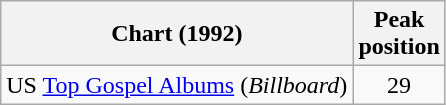<table class="wikitable sortable">
<tr>
<th>Chart (1992)</th>
<th>Peak<br>position</th>
</tr>
<tr>
<td>US <a href='#'>Top Gospel Albums</a> (<em>Billboard</em>)</td>
<td align="center">29</td>
</tr>
</table>
